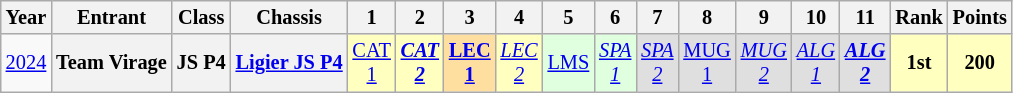<table class="wikitable" style="text-align:center; font-size:85%">
<tr>
<th>Year</th>
<th>Entrant</th>
<th>Class</th>
<th>Chassis</th>
<th>1</th>
<th>2</th>
<th>3</th>
<th>4</th>
<th>5</th>
<th>6</th>
<th>7</th>
<th>8</th>
<th>9</th>
<th>10</th>
<th>11</th>
<th>Rank</th>
<th>Points</th>
</tr>
<tr>
<td><a href='#'>2024</a></td>
<th nowrap>Team Virage</th>
<th nowrap>JS P4</th>
<th nowrap><a href='#'>Ligier JS P4</a></th>
<td style="background:#FFFFBF;"><a href='#'>CAT<br>1</a><br></td>
<td style="background:#FFFFBF;"><strong><em><a href='#'>CAT<br>2</a></em></strong><br></td>
<td style="background:#FFDF9F;"><strong><a href='#'>LEC<br>1</a></strong><br></td>
<td style="background:#FFFFBF;"><em><a href='#'>LEC<br>2</a></em><br></td>
<td style="background:#DFFFDF;"><a href='#'>LMS</a><br></td>
<td style="background:#DFFFDF;"><em><a href='#'>SPA<br>1</a></em><br></td>
<td style="background:#dfdfdf;"><em><a href='#'>SPA<br>2</a></em><br></td>
<td style="background:#dfdfdf;"><a href='#'>MUG<br>1</a><br></td>
<td style="background:#dfdfdf;"><em><a href='#'>MUG<br>2</a></em><br></td>
<td style="background:#dfdfdf;"><em><a href='#'>ALG<br>1</a></em><br></td>
<td style="background:#dfdfdf;"><strong><em><a href='#'>ALG<br>2</a></em></strong><br></td>
<th style="background:#FFFFBF">1st</th>
<th style="background:#FFFFBF">200</th>
</tr>
</table>
